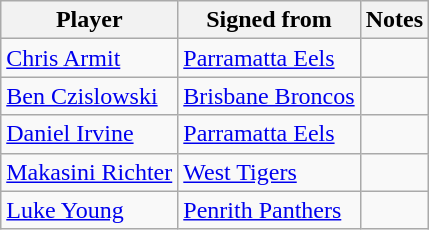<table class="wikitable">
<tr>
<th>Player</th>
<th>Signed from</th>
<th>Notes</th>
</tr>
<tr>
<td><a href='#'>Chris Armit</a></td>
<td><a href='#'>Parramatta Eels</a></td>
<td></td>
</tr>
<tr>
<td><a href='#'>Ben Czislowski</a></td>
<td><a href='#'>Brisbane Broncos</a></td>
<td></td>
</tr>
<tr>
<td><a href='#'>Daniel Irvine</a></td>
<td><a href='#'>Parramatta Eels</a></td>
<td></td>
</tr>
<tr>
<td><a href='#'>Makasini Richter</a></td>
<td><a href='#'>West Tigers</a></td>
<td></td>
</tr>
<tr>
<td><a href='#'>Luke Young</a></td>
<td><a href='#'>Penrith Panthers</a></td>
<td></td>
</tr>
</table>
